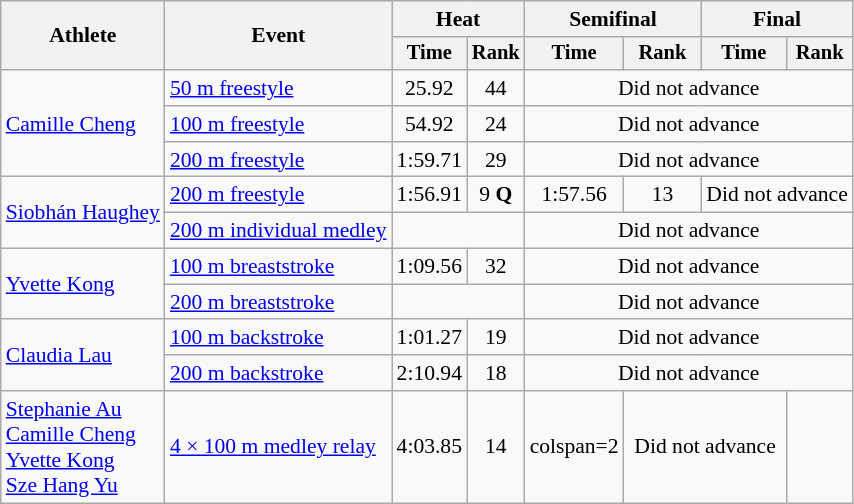<table class=wikitable style="font-size:90%">
<tr>
<th rowspan="2">Athlete</th>
<th rowspan="2">Event</th>
<th colspan="2">Heat</th>
<th colspan="2">Semifinal</th>
<th colspan="2">Final</th>
</tr>
<tr style="font-size:95%">
<th>Time</th>
<th>Rank</th>
<th>Time</th>
<th>Rank</th>
<th>Time</th>
<th>Rank</th>
</tr>
<tr align=center>
<td align=left rowspan=3><a href='#'>Camille Cheng</a></td>
<td align=left><a href='#'>50 m freestyle</a></td>
<td>25.92</td>
<td>44</td>
<td colspan=4>Did not advance</td>
</tr>
<tr align=center>
<td align=left><a href='#'>100 m freestyle</a></td>
<td>54.92</td>
<td>24</td>
<td colspan=4>Did not advance</td>
</tr>
<tr align=center>
<td align=left><a href='#'>200 m freestyle</a></td>
<td>1:59.71</td>
<td>29</td>
<td colspan=4>Did not advance</td>
</tr>
<tr align=center>
<td align=left rowspan=2><a href='#'>Siobhán Haughey</a></td>
<td align=left><a href='#'>200 m freestyle</a></td>
<td>1:56.91</td>
<td>9 <strong>Q</strong></td>
<td>1:57.56</td>
<td>13</td>
<td colspan=2>Did not advance</td>
</tr>
<tr align=center>
<td align=left><a href='#'>200 m individual medley</a></td>
<td colspan=2></td>
<td colspan=4>Did not advance</td>
</tr>
<tr align=center>
<td align=left rowspan=2><a href='#'>Yvette Kong</a></td>
<td align=left><a href='#'>100 m breaststroke</a></td>
<td>1:09.56</td>
<td>32</td>
<td colspan=4>Did not advance</td>
</tr>
<tr align=center>
<td align=left><a href='#'>200 m breaststroke</a></td>
<td colspan=2></td>
<td colspan=4>Did not advance</td>
</tr>
<tr align=center>
<td align=left rowspan=2><a href='#'>Claudia Lau</a></td>
<td align=left><a href='#'>100 m backstroke</a></td>
<td>1:01.27</td>
<td>19</td>
<td colspan=4>Did not advance</td>
</tr>
<tr align=center>
<td align=left><a href='#'>200 m backstroke</a></td>
<td>2:10.94</td>
<td>18</td>
<td colspan=4>Did not advance</td>
</tr>
<tr align=center>
<td align=left><a href='#'>Stephanie Au</a><br><a href='#'>Camille Cheng</a><br><a href='#'>Yvette Kong</a><br><a href='#'>Sze Hang Yu</a></td>
<td align=left><a href='#'>4 × 100 m medley relay</a></td>
<td>4:03.85</td>
<td>14</td>
<td>colspan=2 </td>
<td colspan=2>Did not advance</td>
</tr>
</table>
